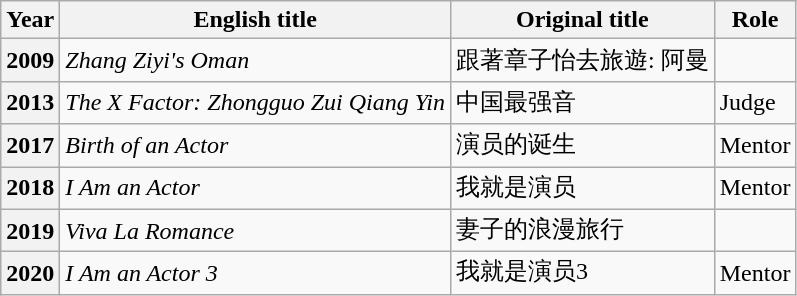<table class="wikitable plainrowheaders sortable">
<tr>
<th>Year</th>
<th>English title</th>
<th>Original title</th>
<th>Role</th>
</tr>
<tr>
<th scope="row">2009</th>
<td><em>Zhang Ziyi's Oman</em></td>
<td>跟著章子怡去旅遊: 阿曼</td>
<td></td>
</tr>
<tr>
<th scope="row">2013</th>
<td><em>The X Factor: Zhongguo Zui Qiang Yin</em></td>
<td>中国最强音</td>
<td>Judge</td>
</tr>
<tr>
<th scope="row">2017</th>
<td><em>Birth of an Actor</em></td>
<td>演员的诞生</td>
<td>Mentor</td>
</tr>
<tr>
<th scope="row">2018</th>
<td><em>I Am an Actor</em></td>
<td>我就是演员</td>
<td>Mentor</td>
</tr>
<tr>
<th scope="row">2019</th>
<td><em>Viva La Romance</em></td>
<td>妻子的浪漫旅行</td>
<td></td>
</tr>
<tr>
<th scope="row">2020</th>
<td><em>I Am an Actor 3</em></td>
<td>我就是演员3</td>
<td>Mentor</td>
</tr>
</table>
